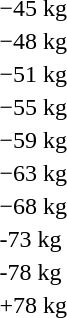<table>
<tr>
<td rowspan=2>−45 kg</td>
<td rowspan=2></td>
<td rowspan=2></td>
<td></td>
</tr>
<tr>
<td></td>
</tr>
<tr>
<td rowspan=2>−48 kg</td>
<td rowspan=2></td>
<td rowspan=2></td>
<td></td>
</tr>
<tr>
<td></td>
</tr>
<tr>
<td rowspan=2>−51 kg</td>
<td rowspan=2></td>
<td rowspan=2></td>
<td></td>
</tr>
<tr>
<td></td>
</tr>
<tr>
<td rowspan=2>−55 kg</td>
<td rowspan=2></td>
<td rowspan=2></td>
<td></td>
</tr>
<tr>
<td></td>
</tr>
<tr>
<td rowspan=2>−59 kg</td>
<td rowspan=2></td>
<td rowspan=2></td>
<td></td>
</tr>
<tr>
<td></td>
</tr>
<tr>
<td rowspan=2>−63 kg</td>
<td rowspan=2></td>
<td rowspan=2></td>
<td></td>
</tr>
<tr>
<td></td>
</tr>
<tr>
<td rowspan=2>−68 kg</td>
<td rowspan=2></td>
<td rowspan=2></td>
<td></td>
</tr>
<tr>
<td></td>
</tr>
<tr>
<td rowspan=2>-73 kg</td>
<td rowspan=2></td>
<td rowspan=2></td>
<td></td>
</tr>
<tr>
<td></td>
</tr>
<tr>
<td rowspan=2>-78 kg</td>
<td rowspan=2></td>
<td rowspan=2></td>
<td></td>
</tr>
<tr>
<td></td>
</tr>
<tr>
<td rowspan=2>+78 kg</td>
<td rowspan=2></td>
<td rowspan=2></td>
<td></td>
</tr>
<tr>
<td></td>
</tr>
</table>
